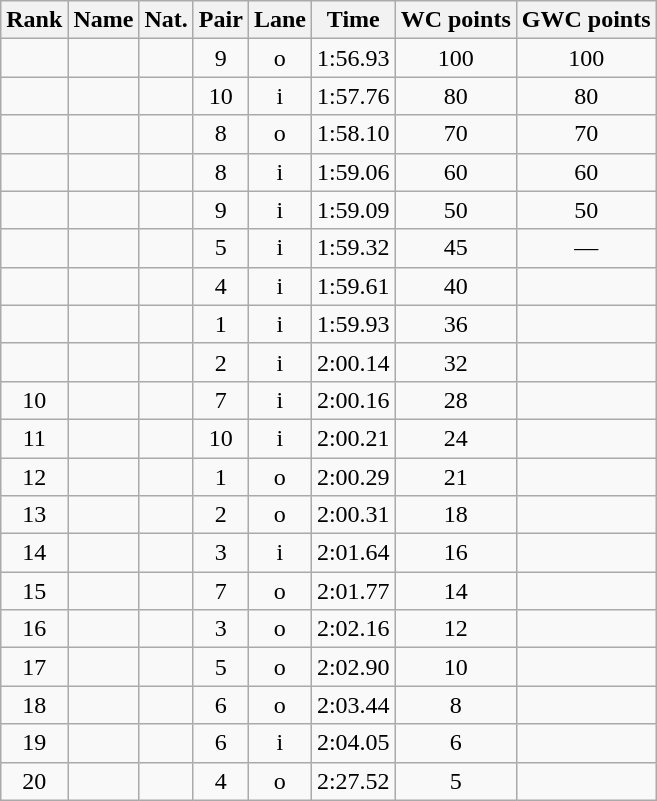<table class="wikitable sortable" style="text-align:center">
<tr>
<th>Rank</th>
<th>Name</th>
<th>Nat.</th>
<th>Pair</th>
<th>Lane</th>
<th>Time</th>
<th>WC points</th>
<th>GWC points</th>
</tr>
<tr>
<td></td>
<td align=left></td>
<td></td>
<td>9</td>
<td>o</td>
<td>1:56.93</td>
<td>100</td>
<td>100</td>
</tr>
<tr>
<td></td>
<td align=left></td>
<td></td>
<td>10</td>
<td>i</td>
<td>1:57.76</td>
<td>80</td>
<td>80</td>
</tr>
<tr>
<td></td>
<td align=left></td>
<td></td>
<td>8</td>
<td>o</td>
<td>1:58.10</td>
<td>70</td>
<td>70</td>
</tr>
<tr>
<td></td>
<td align=left></td>
<td></td>
<td>8</td>
<td>i</td>
<td>1:59.06</td>
<td>60</td>
<td>60</td>
</tr>
<tr>
<td></td>
<td align=left></td>
<td></td>
<td>9</td>
<td>i</td>
<td>1:59.09</td>
<td>50</td>
<td>50</td>
</tr>
<tr>
<td></td>
<td align=left></td>
<td></td>
<td>5</td>
<td>i</td>
<td>1:59.32</td>
<td>45</td>
<td>—</td>
</tr>
<tr>
<td></td>
<td align=left></td>
<td></td>
<td>4</td>
<td>i</td>
<td>1:59.61</td>
<td>40</td>
<td></td>
</tr>
<tr>
<td></td>
<td align=left></td>
<td></td>
<td>1</td>
<td>i</td>
<td>1:59.93</td>
<td>36</td>
<td></td>
</tr>
<tr>
<td></td>
<td align=left></td>
<td></td>
<td>2</td>
<td>i</td>
<td>2:00.14</td>
<td>32</td>
<td></td>
</tr>
<tr>
<td>10</td>
<td align=left></td>
<td></td>
<td>7</td>
<td>i</td>
<td>2:00.16</td>
<td>28</td>
<td></td>
</tr>
<tr>
<td>11</td>
<td align=left></td>
<td></td>
<td>10</td>
<td>i</td>
<td>2:00.21</td>
<td>24</td>
<td></td>
</tr>
<tr>
<td>12</td>
<td align=left></td>
<td></td>
<td>1</td>
<td>o</td>
<td>2:00.29</td>
<td>21</td>
<td></td>
</tr>
<tr>
<td>13</td>
<td align=left></td>
<td></td>
<td>2</td>
<td>o</td>
<td>2:00.31</td>
<td>18</td>
<td></td>
</tr>
<tr>
<td>14</td>
<td align=left></td>
<td></td>
<td>3</td>
<td>i</td>
<td>2:01.64</td>
<td>16</td>
<td></td>
</tr>
<tr>
<td>15</td>
<td align=left></td>
<td></td>
<td>7</td>
<td>o</td>
<td>2:01.77</td>
<td>14</td>
<td></td>
</tr>
<tr>
<td>16</td>
<td align=left></td>
<td></td>
<td>3</td>
<td>o</td>
<td>2:02.16</td>
<td>12</td>
<td></td>
</tr>
<tr>
<td>17</td>
<td align=left></td>
<td></td>
<td>5</td>
<td>o</td>
<td>2:02.90</td>
<td>10</td>
<td></td>
</tr>
<tr>
<td>18</td>
<td align=left></td>
<td></td>
<td>6</td>
<td>o</td>
<td>2:03.44</td>
<td>8</td>
<td></td>
</tr>
<tr>
<td>19</td>
<td align=left></td>
<td></td>
<td>6</td>
<td>i</td>
<td>2:04.05</td>
<td>6</td>
<td></td>
</tr>
<tr>
<td>20</td>
<td align=left></td>
<td></td>
<td>4</td>
<td>o</td>
<td>2:27.52</td>
<td>5</td>
<td></td>
</tr>
</table>
